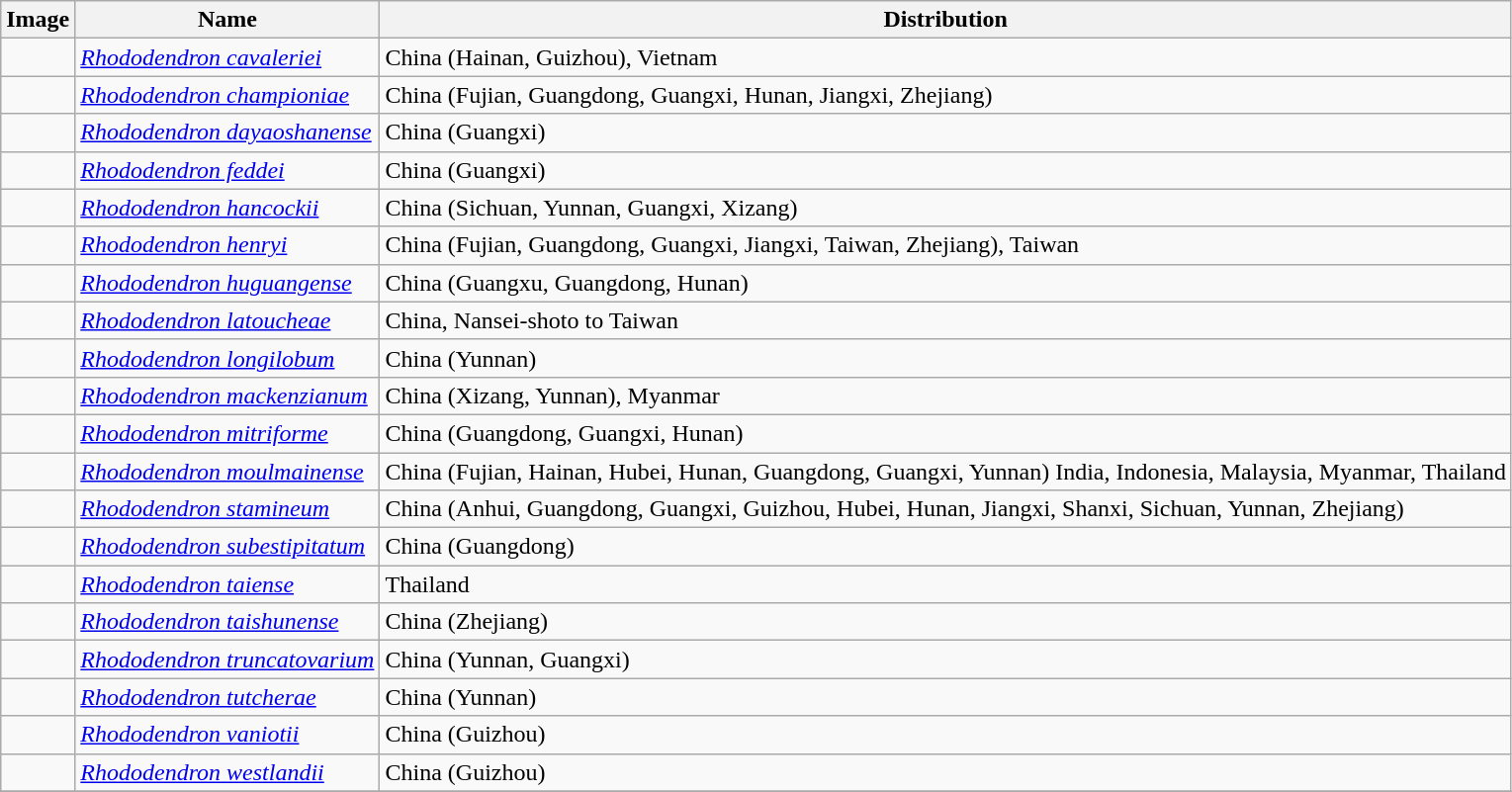<table class="wikitable collapsible">
<tr>
<th>Image</th>
<th>Name</th>
<th>Distribution</th>
</tr>
<tr>
<td></td>
<td><em><a href='#'>Rhododendron cavaleriei</a></em> </td>
<td>China (Hainan, Guizhou),  Vietnam</td>
</tr>
<tr>
<td></td>
<td><em><a href='#'>Rhododendron championiae</a></em> </td>
<td>China (Fujian, Guangdong, Guangxi, Hunan, Jiangxi, Zhejiang)</td>
</tr>
<tr>
<td></td>
<td><em><a href='#'>Rhododendron dayaoshanense</a></em> </td>
<td>China (Guangxi)</td>
</tr>
<tr>
<td></td>
<td><em><a href='#'>Rhododendron feddei</a></em> </td>
<td>China (Guangxi)</td>
</tr>
<tr>
<td></td>
<td><em><a href='#'>Rhododendron hancockii</a></em> </td>
<td>China (Sichuan, Yunnan, Guangxi, Xizang)</td>
</tr>
<tr>
<td></td>
<td><em><a href='#'>Rhododendron henryi</a></em> </td>
<td>China (Fujian, Guangdong, Guangxi, Jiangxi, Taiwan, Zhejiang), Taiwan</td>
</tr>
<tr>
<td></td>
<td><em><a href='#'>Rhododendron huguangense</a></em> </td>
<td>China (Guangxu, Guangdong, Hunan)</td>
</tr>
<tr>
<td></td>
<td><em><a href='#'>Rhododendron latoucheae</a></em> </td>
<td>China, Nansei-shoto to Taiwan</td>
</tr>
<tr>
<td></td>
<td><em><a href='#'>Rhododendron longilobum</a></em> </td>
<td>China (Yunnan)</td>
</tr>
<tr>
<td></td>
<td><em><a href='#'>Rhododendron mackenzianum</a></em> </td>
<td>China (Xizang, Yunnan), Myanmar</td>
</tr>
<tr>
<td></td>
<td><em><a href='#'>Rhododendron mitriforme</a></em> </td>
<td>China (Guangdong, Guangxi, Hunan)</td>
</tr>
<tr>
<td></td>
<td><em><a href='#'>Rhododendron moulmainense</a></em> </td>
<td>China (Fujian, Hainan, Hubei, Hunan, Guangdong, Guangxi, Yunnan) India, Indonesia, Malaysia, Myanmar, Thailand</td>
</tr>
<tr>
<td></td>
<td><em><a href='#'>Rhododendron stamineum</a></em> </td>
<td>China (Anhui, Guangdong, Guangxi, Guizhou, Hubei, Hunan, Jiangxi, Shanxi, Sichuan, Yunnan, Zhejiang)</td>
</tr>
<tr>
<td></td>
<td><em><a href='#'>Rhododendron subestipitatum</a></em> </td>
<td>China (Guangdong)</td>
</tr>
<tr>
<td></td>
<td><em><a href='#'>Rhododendron taiense</a></em> </td>
<td>Thailand</td>
</tr>
<tr>
<td></td>
<td><em><a href='#'>Rhododendron taishunense</a></em> </td>
<td>China (Zhejiang)</td>
</tr>
<tr>
<td></td>
<td><em><a href='#'>Rhododendron truncatovarium</a></em> </td>
<td>China (Yunnan, Guangxi)</td>
</tr>
<tr>
<td></td>
<td><em><a href='#'>Rhododendron tutcherae</a></em> </td>
<td>China (Yunnan)</td>
</tr>
<tr>
<td></td>
<td><em><a href='#'>Rhododendron vaniotii</a></em> </td>
<td>China (Guizhou)</td>
</tr>
<tr>
<td></td>
<td><em><a href='#'>Rhododendron westlandii</a></em> </td>
<td>China (Guizhou)</td>
</tr>
<tr>
</tr>
</table>
